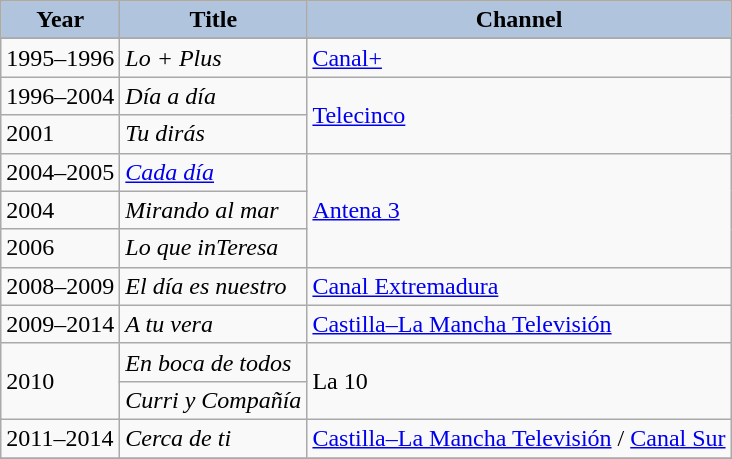<table class="wikitable">
<tr>
<th style="background: #B0C4DE;">Year</th>
<th style="background: #B0C4DE;">Title</th>
<th style="background: #B0C4DE;">Channel</th>
</tr>
<tr>
</tr>
<tr>
<td>1995–1996</td>
<td><em>Lo + Plus</em></td>
<td><a href='#'>Canal+</a></td>
</tr>
<tr>
<td>1996–2004</td>
<td><em>Día a día</em></td>
<td rowspan="2"><a href='#'>Telecinco</a></td>
</tr>
<tr>
<td>2001</td>
<td><em>Tu dirás</em></td>
</tr>
<tr>
<td>2004–2005</td>
<td><em><a href='#'>Cada día</a></em></td>
<td rowspan="3"><a href='#'>Antena 3</a></td>
</tr>
<tr>
<td>2004</td>
<td><em>Mirando al mar</em></td>
</tr>
<tr>
<td>2006</td>
<td><em>Lo que inTeresa</em></td>
</tr>
<tr>
<td>2008–2009</td>
<td><em>El día es nuestro</em></td>
<td><a href='#'>Canal Extremadura</a></td>
</tr>
<tr>
<td>2009–2014</td>
<td><em>A tu vera</em></td>
<td><a href='#'>Castilla–La Mancha Televisión</a></td>
</tr>
<tr>
<td rowspan="2">2010</td>
<td><em>En boca de todos</em></td>
<td rowspan="2">La 10</td>
</tr>
<tr>
<td><em>Curri y Compañía</em></td>
</tr>
<tr>
<td>2011–2014</td>
<td><em>Cerca de ti</em></td>
<td><a href='#'>Castilla–La Mancha Televisión</a> / <a href='#'>Canal Sur</a></td>
</tr>
<tr>
</tr>
</table>
